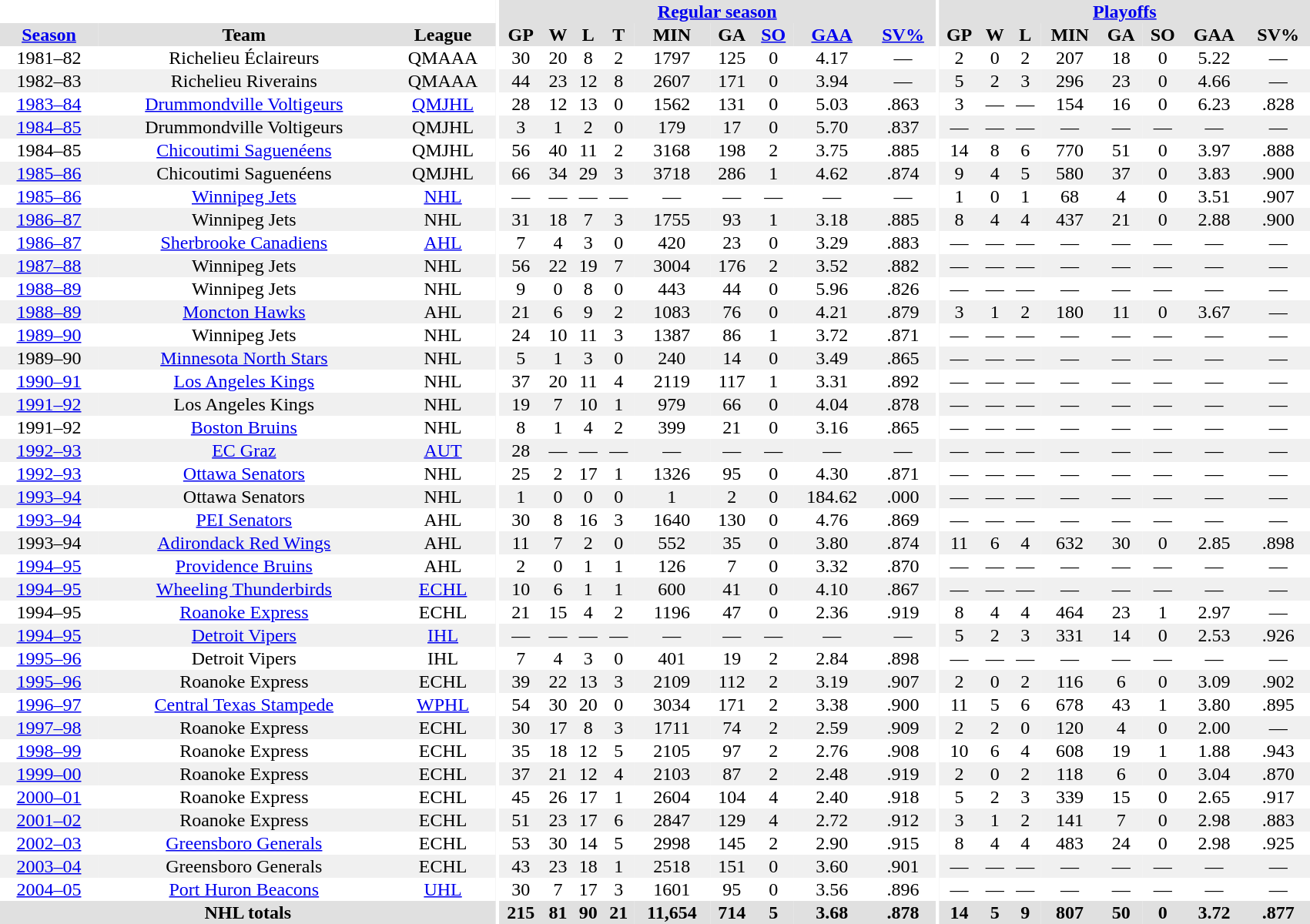<table border="0" cellpadding="1" cellspacing="0" style="width:90%; text-align:center;">
<tr bgcolor="#e0e0e0">
<th colspan="3" bgcolor="#ffffff"></th>
<th rowspan="99" bgcolor="#ffffff"></th>
<th colspan="9" bgcolor="#e0e0e0"><a href='#'>Regular season</a></th>
<th rowspan="99" bgcolor="#ffffff"></th>
<th colspan="8" bgcolor="#e0e0e0"><a href='#'>Playoffs</a></th>
</tr>
<tr bgcolor="#e0e0e0">
<th><a href='#'>Season</a></th>
<th>Team</th>
<th>League</th>
<th>GP</th>
<th>W</th>
<th>L</th>
<th>T</th>
<th>MIN</th>
<th>GA</th>
<th><a href='#'>SO</a></th>
<th><a href='#'>GAA</a></th>
<th><a href='#'>SV%</a></th>
<th>GP</th>
<th>W</th>
<th>L</th>
<th>MIN</th>
<th>GA</th>
<th>SO</th>
<th>GAA</th>
<th>SV%</th>
</tr>
<tr>
<td>1981–82</td>
<td>Richelieu Éclaireurs</td>
<td>QMAAA</td>
<td>30</td>
<td>20</td>
<td>8</td>
<td>2</td>
<td>1797</td>
<td>125</td>
<td>0</td>
<td>4.17</td>
<td>—</td>
<td>2</td>
<td>0</td>
<td>2</td>
<td>207</td>
<td>18</td>
<td>0</td>
<td>5.22</td>
<td>—</td>
</tr>
<tr bgcolor="#f0f0f0">
<td>1982–83</td>
<td>Richelieu Riverains</td>
<td>QMAAA</td>
<td>44</td>
<td>23</td>
<td>12</td>
<td>8</td>
<td>2607</td>
<td>171</td>
<td>0</td>
<td>3.94</td>
<td>—</td>
<td>5</td>
<td>2</td>
<td>3</td>
<td>296</td>
<td>23</td>
<td>0</td>
<td>4.66</td>
<td>—</td>
</tr>
<tr>
<td><a href='#'>1983–84</a></td>
<td><a href='#'>Drummondville Voltigeurs</a></td>
<td><a href='#'>QMJHL</a></td>
<td>28</td>
<td>12</td>
<td>13</td>
<td>0</td>
<td>1562</td>
<td>131</td>
<td>0</td>
<td>5.03</td>
<td>.863</td>
<td>3</td>
<td>—</td>
<td>—</td>
<td>154</td>
<td>16</td>
<td>0</td>
<td>6.23</td>
<td>.828</td>
</tr>
<tr bgcolor="#f0f0f0">
<td><a href='#'>1984–85</a></td>
<td>Drummondville Voltigeurs</td>
<td>QMJHL</td>
<td>3</td>
<td>1</td>
<td>2</td>
<td>0</td>
<td>179</td>
<td>17</td>
<td>0</td>
<td>5.70</td>
<td>.837</td>
<td>—</td>
<td>—</td>
<td>—</td>
<td>—</td>
<td>—</td>
<td>—</td>
<td>—</td>
<td>—</td>
</tr>
<tr>
<td>1984–85</td>
<td><a href='#'>Chicoutimi Saguenéens</a></td>
<td>QMJHL</td>
<td>56</td>
<td>40</td>
<td>11</td>
<td>2</td>
<td>3168</td>
<td>198</td>
<td>2</td>
<td>3.75</td>
<td>.885</td>
<td>14</td>
<td>8</td>
<td>6</td>
<td>770</td>
<td>51</td>
<td>0</td>
<td>3.97</td>
<td>.888</td>
</tr>
<tr bgcolor="#f0f0f0">
<td><a href='#'>1985–86</a></td>
<td>Chicoutimi Saguenéens</td>
<td>QMJHL</td>
<td>66</td>
<td>34</td>
<td>29</td>
<td>3</td>
<td>3718</td>
<td>286</td>
<td>1</td>
<td>4.62</td>
<td>.874</td>
<td>9</td>
<td>4</td>
<td>5</td>
<td>580</td>
<td>37</td>
<td>0</td>
<td>3.83</td>
<td>.900</td>
</tr>
<tr>
<td><a href='#'>1985–86</a></td>
<td><a href='#'>Winnipeg Jets</a></td>
<td><a href='#'>NHL</a></td>
<td>—</td>
<td>—</td>
<td>—</td>
<td>—</td>
<td>—</td>
<td>—</td>
<td>—</td>
<td>—</td>
<td>—</td>
<td>1</td>
<td>0</td>
<td>1</td>
<td>68</td>
<td>4</td>
<td>0</td>
<td>3.51</td>
<td>.907</td>
</tr>
<tr bgcolor="#f0f0f0">
<td><a href='#'>1986–87</a></td>
<td>Winnipeg Jets</td>
<td>NHL</td>
<td>31</td>
<td>18</td>
<td>7</td>
<td>3</td>
<td>1755</td>
<td>93</td>
<td>1</td>
<td>3.18</td>
<td>.885</td>
<td>8</td>
<td>4</td>
<td>4</td>
<td>437</td>
<td>21</td>
<td>0</td>
<td>2.88</td>
<td>.900</td>
</tr>
<tr>
<td><a href='#'>1986–87</a></td>
<td><a href='#'>Sherbrooke Canadiens</a></td>
<td><a href='#'>AHL</a></td>
<td>7</td>
<td>4</td>
<td>3</td>
<td>0</td>
<td>420</td>
<td>23</td>
<td>0</td>
<td>3.29</td>
<td>.883</td>
<td>—</td>
<td>—</td>
<td>—</td>
<td>—</td>
<td>—</td>
<td>—</td>
<td>—</td>
<td>—</td>
</tr>
<tr bgcolor="#f0f0f0">
<td><a href='#'>1987–88</a></td>
<td>Winnipeg Jets</td>
<td>NHL</td>
<td>56</td>
<td>22</td>
<td>19</td>
<td>7</td>
<td>3004</td>
<td>176</td>
<td>2</td>
<td>3.52</td>
<td>.882</td>
<td>—</td>
<td>—</td>
<td>—</td>
<td>—</td>
<td>—</td>
<td>—</td>
<td>—</td>
<td>—</td>
</tr>
<tr>
<td><a href='#'>1988–89</a></td>
<td>Winnipeg Jets</td>
<td>NHL</td>
<td>9</td>
<td>0</td>
<td>8</td>
<td>0</td>
<td>443</td>
<td>44</td>
<td>0</td>
<td>5.96</td>
<td>.826</td>
<td>—</td>
<td>—</td>
<td>—</td>
<td>—</td>
<td>—</td>
<td>—</td>
<td>—</td>
<td>—</td>
</tr>
<tr bgcolor="#f0f0f0">
<td><a href='#'>1988–89</a></td>
<td><a href='#'>Moncton Hawks</a></td>
<td>AHL</td>
<td>21</td>
<td>6</td>
<td>9</td>
<td>2</td>
<td>1083</td>
<td>76</td>
<td>0</td>
<td>4.21</td>
<td>.879</td>
<td>3</td>
<td>1</td>
<td>2</td>
<td>180</td>
<td>11</td>
<td>0</td>
<td>3.67</td>
<td>—</td>
</tr>
<tr>
<td><a href='#'>1989–90</a></td>
<td>Winnipeg Jets</td>
<td>NHL</td>
<td>24</td>
<td>10</td>
<td>11</td>
<td>3</td>
<td>1387</td>
<td>86</td>
<td>1</td>
<td>3.72</td>
<td>.871</td>
<td>—</td>
<td>—</td>
<td>—</td>
<td>—</td>
<td>—</td>
<td>—</td>
<td>—</td>
<td>—</td>
</tr>
<tr bgcolor="#f0f0f0">
<td>1989–90</td>
<td><a href='#'>Minnesota North Stars</a></td>
<td>NHL</td>
<td>5</td>
<td>1</td>
<td>3</td>
<td>0</td>
<td>240</td>
<td>14</td>
<td>0</td>
<td>3.49</td>
<td>.865</td>
<td>—</td>
<td>—</td>
<td>—</td>
<td>—</td>
<td>—</td>
<td>—</td>
<td>—</td>
<td>—</td>
</tr>
<tr>
<td><a href='#'>1990–91</a></td>
<td><a href='#'>Los Angeles Kings</a></td>
<td>NHL</td>
<td>37</td>
<td>20</td>
<td>11</td>
<td>4</td>
<td>2119</td>
<td>117</td>
<td>1</td>
<td>3.31</td>
<td>.892</td>
<td>—</td>
<td>—</td>
<td>—</td>
<td>—</td>
<td>—</td>
<td>—</td>
<td>—</td>
<td>—</td>
</tr>
<tr bgcolor="#f0f0f0">
<td><a href='#'>1991–92</a></td>
<td>Los Angeles Kings</td>
<td>NHL</td>
<td>19</td>
<td>7</td>
<td>10</td>
<td>1</td>
<td>979</td>
<td>66</td>
<td>0</td>
<td>4.04</td>
<td>.878</td>
<td>—</td>
<td>—</td>
<td>—</td>
<td>—</td>
<td>—</td>
<td>—</td>
<td>—</td>
<td>—</td>
</tr>
<tr>
<td>1991–92</td>
<td><a href='#'>Boston Bruins</a></td>
<td>NHL</td>
<td>8</td>
<td>1</td>
<td>4</td>
<td>2</td>
<td>399</td>
<td>21</td>
<td>0</td>
<td>3.16</td>
<td>.865</td>
<td>—</td>
<td>—</td>
<td>—</td>
<td>—</td>
<td>—</td>
<td>—</td>
<td>—</td>
<td>—</td>
</tr>
<tr bgcolor="#f0f0f0">
<td><a href='#'>1992–93</a></td>
<td><a href='#'>EC Graz</a></td>
<td><a href='#'>AUT</a></td>
<td>28</td>
<td>—</td>
<td>—</td>
<td>—</td>
<td>—</td>
<td>—</td>
<td>—</td>
<td>—</td>
<td>—</td>
<td>—</td>
<td>—</td>
<td>—</td>
<td>—</td>
<td>—</td>
<td>—</td>
<td>—</td>
<td>—</td>
</tr>
<tr>
<td><a href='#'>1992–93</a></td>
<td><a href='#'>Ottawa Senators</a></td>
<td>NHL</td>
<td>25</td>
<td>2</td>
<td>17</td>
<td>1</td>
<td>1326</td>
<td>95</td>
<td>0</td>
<td>4.30</td>
<td>.871</td>
<td>—</td>
<td>—</td>
<td>—</td>
<td>—</td>
<td>—</td>
<td>—</td>
<td>—</td>
<td>—</td>
</tr>
<tr bgcolor="#f0f0f0">
<td><a href='#'>1993–94</a></td>
<td>Ottawa Senators</td>
<td>NHL</td>
<td>1</td>
<td>0</td>
<td>0</td>
<td>0</td>
<td>1</td>
<td>2</td>
<td>0</td>
<td>184.62</td>
<td>.000</td>
<td>—</td>
<td>—</td>
<td>—</td>
<td>—</td>
<td>—</td>
<td>—</td>
<td>—</td>
<td>—</td>
</tr>
<tr>
<td><a href='#'>1993–94</a></td>
<td><a href='#'>PEI Senators</a></td>
<td>AHL</td>
<td>30</td>
<td>8</td>
<td>16</td>
<td>3</td>
<td>1640</td>
<td>130</td>
<td>0</td>
<td>4.76</td>
<td>.869</td>
<td>—</td>
<td>—</td>
<td>—</td>
<td>—</td>
<td>—</td>
<td>—</td>
<td>—</td>
<td>—</td>
</tr>
<tr bgcolor="#f0f0f0">
<td>1993–94</td>
<td><a href='#'>Adirondack Red Wings</a></td>
<td>AHL</td>
<td>11</td>
<td>7</td>
<td>2</td>
<td>0</td>
<td>552</td>
<td>35</td>
<td>0</td>
<td>3.80</td>
<td>.874</td>
<td>11</td>
<td>6</td>
<td>4</td>
<td>632</td>
<td>30</td>
<td>0</td>
<td>2.85</td>
<td>.898</td>
</tr>
<tr>
<td><a href='#'>1994–95</a></td>
<td><a href='#'>Providence Bruins</a></td>
<td>AHL</td>
<td>2</td>
<td>0</td>
<td>1</td>
<td>1</td>
<td>126</td>
<td>7</td>
<td>0</td>
<td>3.32</td>
<td>.870</td>
<td>—</td>
<td>—</td>
<td>—</td>
<td>—</td>
<td>—</td>
<td>—</td>
<td>—</td>
<td>—</td>
</tr>
<tr bgcolor="#f0f0f0">
<td><a href='#'>1994–95</a></td>
<td><a href='#'>Wheeling Thunderbirds</a></td>
<td><a href='#'>ECHL</a></td>
<td>10</td>
<td>6</td>
<td>1</td>
<td>1</td>
<td>600</td>
<td>41</td>
<td>0</td>
<td>4.10</td>
<td>.867</td>
<td>—</td>
<td>—</td>
<td>—</td>
<td>—</td>
<td>—</td>
<td>—</td>
<td>—</td>
<td>—</td>
</tr>
<tr>
<td>1994–95</td>
<td><a href='#'>Roanoke Express</a></td>
<td>ECHL</td>
<td>21</td>
<td>15</td>
<td>4</td>
<td>2</td>
<td>1196</td>
<td>47</td>
<td>0</td>
<td>2.36</td>
<td>.919</td>
<td>8</td>
<td>4</td>
<td>4</td>
<td>464</td>
<td>23</td>
<td>1</td>
<td>2.97</td>
<td>—</td>
<td></td>
</tr>
<tr bgcolor="#f0f0f0">
<td><a href='#'>1994–95</a></td>
<td><a href='#'>Detroit Vipers</a></td>
<td><a href='#'>IHL</a></td>
<td>—</td>
<td>—</td>
<td>—</td>
<td>—</td>
<td>—</td>
<td>—</td>
<td>—</td>
<td>—</td>
<td>—</td>
<td>5</td>
<td>2</td>
<td>3</td>
<td>331</td>
<td>14</td>
<td>0</td>
<td>2.53</td>
<td>.926</td>
</tr>
<tr>
<td><a href='#'>1995–96</a></td>
<td>Detroit Vipers</td>
<td>IHL</td>
<td>7</td>
<td>4</td>
<td>3</td>
<td>0</td>
<td>401</td>
<td>19</td>
<td>2</td>
<td>2.84</td>
<td>.898</td>
<td>—</td>
<td>—</td>
<td>—</td>
<td>—</td>
<td>—</td>
<td>—</td>
<td>—</td>
<td>—</td>
</tr>
<tr bgcolor="#f0f0f0">
<td><a href='#'>1995–96</a></td>
<td>Roanoke Express</td>
<td>ECHL</td>
<td>39</td>
<td>22</td>
<td>13</td>
<td>3</td>
<td>2109</td>
<td>112</td>
<td>2</td>
<td>3.19</td>
<td>.907</td>
<td>2</td>
<td>0</td>
<td>2</td>
<td>116</td>
<td>6</td>
<td>0</td>
<td>3.09</td>
<td>.902</td>
</tr>
<tr>
<td><a href='#'>1996–97</a></td>
<td><a href='#'>Central Texas Stampede</a></td>
<td><a href='#'>WPHL</a></td>
<td>54</td>
<td>30</td>
<td>20</td>
<td>0</td>
<td>3034</td>
<td>171</td>
<td>2</td>
<td>3.38</td>
<td>.900</td>
<td>11</td>
<td>5</td>
<td>6</td>
<td>678</td>
<td>43</td>
<td>1</td>
<td>3.80</td>
<td>.895</td>
</tr>
<tr bgcolor="#f0f0f0">
<td><a href='#'>1997–98</a></td>
<td>Roanoke Express</td>
<td>ECHL</td>
<td>30</td>
<td>17</td>
<td>8</td>
<td>3</td>
<td>1711</td>
<td>74</td>
<td>2</td>
<td>2.59</td>
<td>.909</td>
<td>2</td>
<td>2</td>
<td>0</td>
<td>120</td>
<td>4</td>
<td>0</td>
<td>2.00</td>
<td>—</td>
</tr>
<tr>
<td><a href='#'>1998–99</a></td>
<td>Roanoke Express</td>
<td>ECHL</td>
<td>35</td>
<td>18</td>
<td>12</td>
<td>5</td>
<td>2105</td>
<td>97</td>
<td>2</td>
<td>2.76</td>
<td>.908</td>
<td>10</td>
<td>6</td>
<td>4</td>
<td>608</td>
<td>19</td>
<td>1</td>
<td>1.88</td>
<td>.943</td>
</tr>
<tr bgcolor="#f0f0f0">
<td><a href='#'>1999–00</a></td>
<td>Roanoke Express</td>
<td>ECHL</td>
<td>37</td>
<td>21</td>
<td>12</td>
<td>4</td>
<td>2103</td>
<td>87</td>
<td>2</td>
<td>2.48</td>
<td>.919</td>
<td>2</td>
<td>0</td>
<td>2</td>
<td>118</td>
<td>6</td>
<td>0</td>
<td>3.04</td>
<td>.870</td>
</tr>
<tr>
<td><a href='#'>2000–01</a></td>
<td>Roanoke Express</td>
<td>ECHL</td>
<td>45</td>
<td>26</td>
<td>17</td>
<td>1</td>
<td>2604</td>
<td>104</td>
<td>4</td>
<td>2.40</td>
<td>.918</td>
<td>5</td>
<td>2</td>
<td>3</td>
<td>339</td>
<td>15</td>
<td>0</td>
<td>2.65</td>
<td>.917</td>
</tr>
<tr bgcolor="#f0f0f0">
<td><a href='#'>2001–02</a></td>
<td>Roanoke Express</td>
<td>ECHL</td>
<td>51</td>
<td>23</td>
<td>17</td>
<td>6</td>
<td>2847</td>
<td>129</td>
<td>4</td>
<td>2.72</td>
<td>.912</td>
<td>3</td>
<td>1</td>
<td>2</td>
<td>141</td>
<td>7</td>
<td>0</td>
<td>2.98</td>
<td>.883</td>
</tr>
<tr>
<td><a href='#'>2002–03</a></td>
<td><a href='#'>Greensboro Generals</a></td>
<td>ECHL</td>
<td>53</td>
<td>30</td>
<td>14</td>
<td>5</td>
<td>2998</td>
<td>145</td>
<td>2</td>
<td>2.90</td>
<td>.915</td>
<td>8</td>
<td>4</td>
<td>4</td>
<td>483</td>
<td>24</td>
<td>0</td>
<td>2.98</td>
<td>.925</td>
</tr>
<tr bgcolor="#f0f0f0">
<td><a href='#'>2003–04</a></td>
<td>Greensboro Generals</td>
<td>ECHL</td>
<td>43</td>
<td>23</td>
<td>18</td>
<td>1</td>
<td>2518</td>
<td>151</td>
<td>0</td>
<td>3.60</td>
<td>.901</td>
<td>—</td>
<td>—</td>
<td>—</td>
<td>—</td>
<td>—</td>
<td>—</td>
<td>—</td>
<td>—</td>
</tr>
<tr>
<td><a href='#'>2004–05</a></td>
<td><a href='#'>Port Huron Beacons</a></td>
<td><a href='#'>UHL</a></td>
<td>30</td>
<td>7</td>
<td>17</td>
<td>3</td>
<td>1601</td>
<td>95</td>
<td>0</td>
<td>3.56</td>
<td>.896</td>
<td>—</td>
<td>—</td>
<td>—</td>
<td>—</td>
<td>—</td>
<td>—</td>
<td>—</td>
<td>—</td>
</tr>
<tr bgcolor="#e0e0e0">
<th colspan="3">NHL totals</th>
<th>215</th>
<th>81</th>
<th>90</th>
<th>21</th>
<th>11,654</th>
<th>714</th>
<th>5</th>
<th>3.68</th>
<th>.878</th>
<th>14</th>
<th>5</th>
<th>9</th>
<th>807</th>
<th>50</th>
<th>0</th>
<th>3.72</th>
<th>.877</th>
</tr>
</table>
